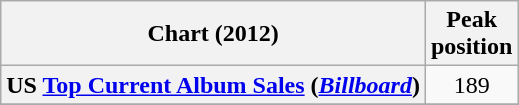<table class="wikitable sortable plainrowheaders" style="text-align:center">
<tr>
<th scope="col">Chart (2012)</th>
<th scope="col">Peak<br>position</th>
</tr>
<tr>
<th scope="row">US <a href='#'>Top Current Album Sales</a> (<em><a href='#'>Billboard</a></em>)</th>
<td>189</td>
</tr>
<tr>
</tr>
</table>
